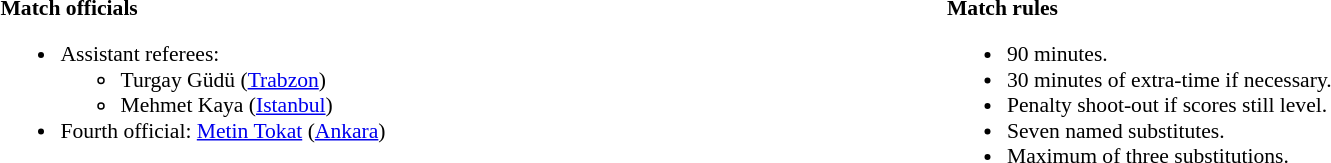<table width=100% style="font-size: 90%">
<tr>
<td width=50% valign=top><br><strong>Match officials</strong><ul><li>Assistant referees:<ul><li>Turgay Güdü (<a href='#'>Trabzon</a>)</li><li>Mehmet Kaya (<a href='#'>Istanbul</a>)</li></ul></li><li>Fourth official: <a href='#'>Metin Tokat</a> (<a href='#'>Ankara</a>)</li></ul></td>
<td width=50% valign=top><br><strong>Match rules</strong><ul><li>90 minutes.</li><li>30 minutes of extra-time if necessary.</li><li>Penalty shoot-out if scores still level.</li><li>Seven named substitutes.</li><li>Maximum of three substitutions.</li></ul></td>
</tr>
</table>
